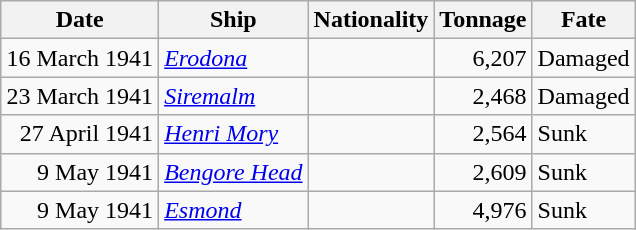<table class="wikitable sortable" style="margin: 1em auto 1em auto;">
<tr>
<th>Date</th>
<th>Ship</th>
<th>Nationality</th>
<th>Tonnage</th>
<th>Fate</th>
</tr>
<tr>
<td align="right">16 March 1941</td>
<td align="left"><em><a href='#'>Erodona</a></em></td>
<td align="left"></td>
<td align="right">6,207</td>
<td>Damaged</td>
</tr>
<tr>
<td align="right">23 March 1941</td>
<td align="left"><em><a href='#'>Siremalm</a></em></td>
<td align="left"></td>
<td align="right">2,468</td>
<td>Damaged</td>
</tr>
<tr>
<td align="right">27 April 1941</td>
<td align="left"><em><a href='#'>Henri Mory</a></em></td>
<td align="left"></td>
<td align="right">2,564</td>
<td>Sunk</td>
</tr>
<tr>
<td align="right">9 May 1941</td>
<td align="left"><em><a href='#'>Bengore Head</a></em></td>
<td align="left"></td>
<td align="right">2,609</td>
<td>Sunk</td>
</tr>
<tr>
<td align="right">9 May 1941</td>
<td align="left"><em><a href='#'>Esmond</a></em></td>
<td align="left"></td>
<td align="right">4,976</td>
<td>Sunk</td>
</tr>
</table>
